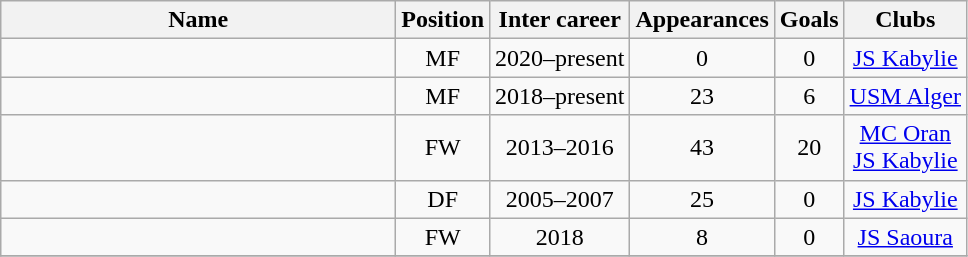<table class="wikitable sortable" style="text-align: center;">
<tr>
<th style="width:16em">Name</th>
<th>Position</th>
<th>Inter career</th>
<th>Appearances</th>
<th>Goals</th>
<th>Clubs</th>
</tr>
<tr>
<td align="left"></td>
<td>MF</td>
<td>2020–present</td>
<td>0</td>
<td>0</td>
<td><a href='#'>JS Kabylie</a></td>
</tr>
<tr>
<td align="left"></td>
<td>MF</td>
<td>2018–present</td>
<td>23</td>
<td>6</td>
<td><a href='#'>USM Alger</a></td>
</tr>
<tr>
<td align="left"></td>
<td>FW</td>
<td>2013–2016</td>
<td>43</td>
<td>20</td>
<td><a href='#'>MC Oran</a><br><a href='#'>JS Kabylie</a></td>
</tr>
<tr>
<td align="left"></td>
<td>DF</td>
<td>2005–2007</td>
<td>25</td>
<td>0</td>
<td><a href='#'>JS Kabylie</a></td>
</tr>
<tr>
<td align="left"></td>
<td>FW</td>
<td>2018</td>
<td>8</td>
<td>0</td>
<td><a href='#'>JS Saoura</a></td>
</tr>
<tr>
</tr>
</table>
